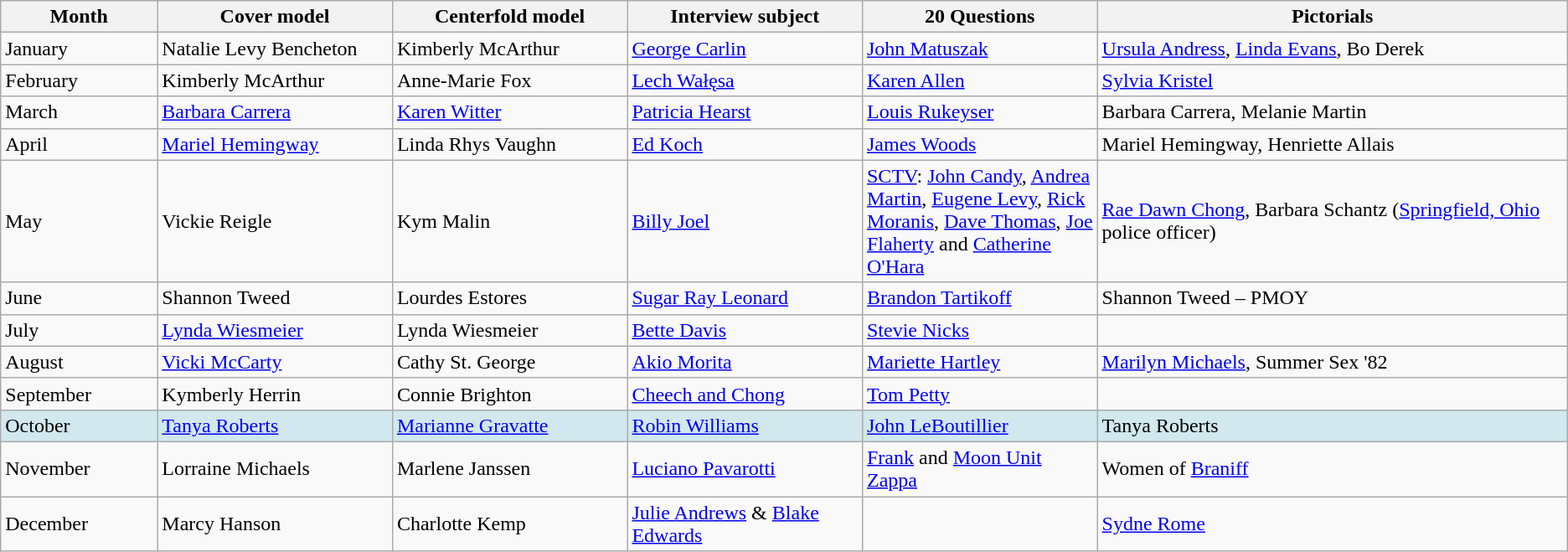<table class="wikitable">
<tr>
<th width="10%">Month</th>
<th width="15%">Cover model</th>
<th width="15%">Centerfold model</th>
<th width="15%">Interview subject</th>
<th width="15%">20 Questions</th>
<th width="30%">Pictorials</th>
</tr>
<tr>
<td>January</td>
<td>Natalie Levy Bencheton</td>
<td>Kimberly McArthur</td>
<td><a href='#'>George Carlin</a></td>
<td><a href='#'>John Matuszak</a></td>
<td><a href='#'>Ursula Andress</a>, <a href='#'>Linda Evans</a>, Bo Derek</td>
</tr>
<tr>
<td>February</td>
<td>Kimberly McArthur</td>
<td>Anne-Marie Fox</td>
<td><a href='#'>Lech Wałęsa</a></td>
<td><a href='#'>Karen Allen</a></td>
<td><a href='#'>Sylvia Kristel</a></td>
</tr>
<tr>
<td>March</td>
<td><a href='#'>Barbara Carrera</a></td>
<td><a href='#'>Karen Witter</a></td>
<td><a href='#'>Patricia Hearst</a></td>
<td><a href='#'>Louis Rukeyser</a></td>
<td>Barbara Carrera, Melanie Martin</td>
</tr>
<tr>
<td>April</td>
<td><a href='#'>Mariel Hemingway</a></td>
<td>Linda Rhys Vaughn</td>
<td><a href='#'>Ed Koch</a></td>
<td><a href='#'>James Woods</a></td>
<td>Mariel Hemingway, Henriette Allais</td>
</tr>
<tr>
<td>May</td>
<td>Vickie Reigle</td>
<td>Kym Malin</td>
<td><a href='#'>Billy Joel</a></td>
<td><a href='#'>SCTV</a>: <a href='#'>John Candy</a>, <a href='#'>Andrea Martin</a>, <a href='#'>Eugene Levy</a>, <a href='#'>Rick Moranis</a>, <a href='#'>Dave Thomas</a>, <a href='#'>Joe Flaherty</a> and <a href='#'>Catherine O'Hara</a></td>
<td><a href='#'>Rae Dawn Chong</a>, Barbara Schantz (<a href='#'>Springfield, Ohio</a> police officer)</td>
</tr>
<tr>
<td>June</td>
<td>Shannon Tweed</td>
<td>Lourdes Estores</td>
<td><a href='#'>Sugar Ray Leonard</a></td>
<td><a href='#'>Brandon Tartikoff</a></td>
<td>Shannon Tweed – PMOY</td>
</tr>
<tr>
<td>July</td>
<td><a href='#'>Lynda Wiesmeier</a></td>
<td>Lynda Wiesmeier</td>
<td><a href='#'>Bette Davis</a></td>
<td><a href='#'>Stevie Nicks</a></td>
<td></td>
</tr>
<tr>
<td>August</td>
<td><a href='#'>Vicki McCarty</a></td>
<td>Cathy St. George</td>
<td><a href='#'>Akio Morita</a></td>
<td><a href='#'>Mariette Hartley</a></td>
<td><a href='#'>Marilyn Michaels</a>, Summer Sex '82</td>
</tr>
<tr>
<td>September</td>
<td>Kymberly Herrin</td>
<td>Connie Brighton</td>
<td><a href='#'>Cheech and Chong</a></td>
<td><a href='#'>Tom Petty</a></td>
<td></td>
</tr>
<tr style="background:#D1E8EF;">
<td>October</td>
<td><a href='#'>Tanya Roberts</a></td>
<td><a href='#'>Marianne Gravatte</a></td>
<td><a href='#'>Robin Williams</a></td>
<td><a href='#'>John LeBoutillier</a></td>
<td>Tanya Roberts</td>
</tr>
<tr>
<td>November</td>
<td>Lorraine Michaels</td>
<td>Marlene Janssen</td>
<td><a href='#'>Luciano Pavarotti</a></td>
<td><a href='#'>Frank</a> and <a href='#'>Moon Unit Zappa</a></td>
<td>Women of <a href='#'>Braniff</a></td>
</tr>
<tr>
<td>December</td>
<td>Marcy Hanson</td>
<td>Charlotte Kemp</td>
<td><a href='#'>Julie Andrews</a> & <a href='#'>Blake Edwards</a></td>
<td></td>
<td><a href='#'>Sydne Rome</a></td>
</tr>
</table>
